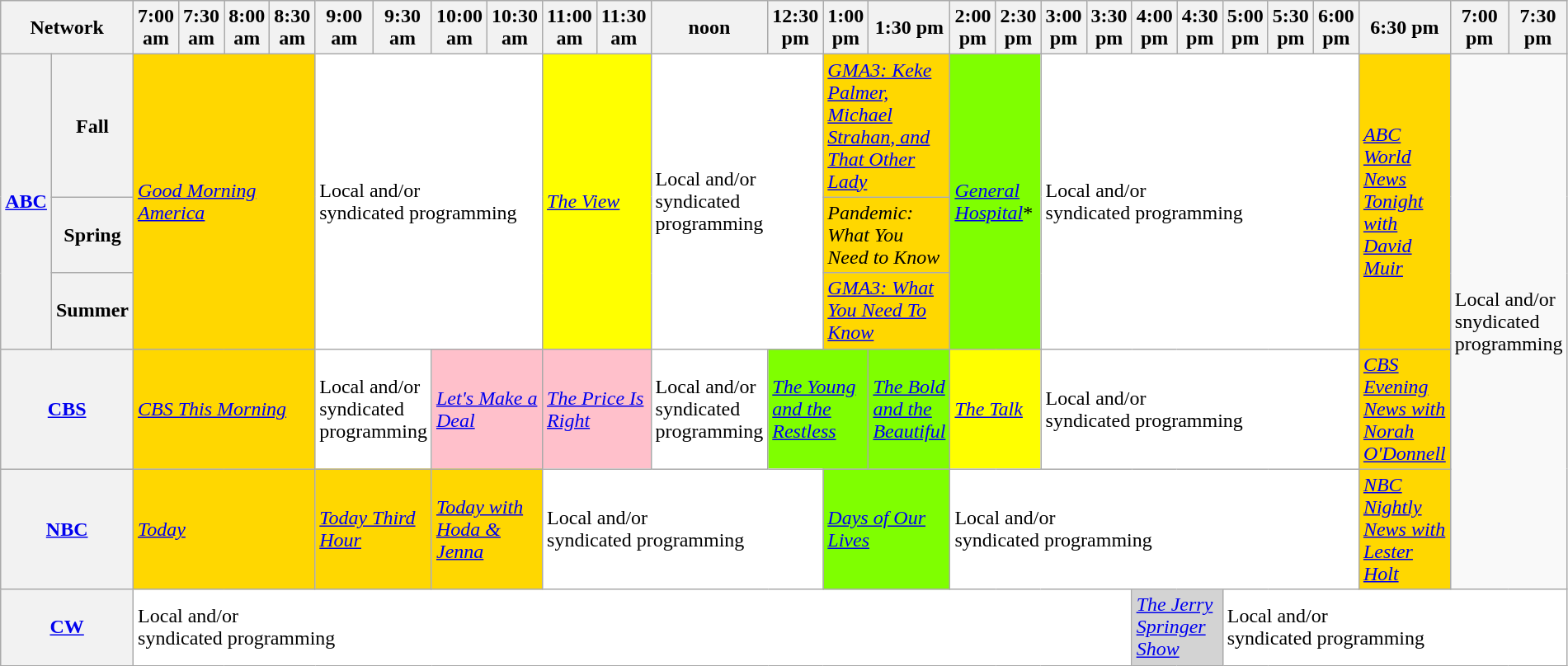<table class=wikitable>
<tr>
<th width="1.5%" bgcolor="#C0C0C0" colspan="2">Network</th>
<th width="4%" bgcolor="#C0C0C0">7:00 am</th>
<th width="4%" bgcolor="#C0C0C0">7:30 am</th>
<th width="4%" bgcolor="#C0C0C0">8:00 am</th>
<th width="4%" bgcolor="#C0C0C0">8:30 am</th>
<th width="4%" bgcolor="#C0C0C0">9:00 am</th>
<th width="4%" bgcolor="#C0C0C0">9:30 am</th>
<th width="4%" bgcolor="#C0C0C0">10:00 am</th>
<th width="4%" bgcolor="#C0C0C0">10:30 am</th>
<th width="4%" bgcolor="#C0C0C0">11:00 am</th>
<th width="4%" bgcolor="#C0C0C0">11:30 am</th>
<th width="4%" bgcolor="#C0C0C0">noon</th>
<th width="4%" bgcolor="#C0C0C0">12:30 pm</th>
<th width="4%" bgcolor="#C0C0C0">1:00 pm</th>
<th width="4%" bgcolor="#C0C0C0">1:30 pm</th>
<th width="4%" bgcolor="#C0C0C0">2:00 pm</th>
<th width="4%" bgcolor="#C0C0C0">2:30 pm</th>
<th width="4%" bgcolor="#C0C0C0">3:00 pm</th>
<th width="4%" bgcolor="#C0C0C0">3:30 pm</th>
<th width="4%" bgcolor="#C0C0C0">4:00 pm</th>
<th width="4%" bgcolor="#C0C0C0">4:30 pm</th>
<th width="4%" bgcolor="#C0C0C0">5:00 pm</th>
<th width="4%" bgcolor="#C0C0C0">5:30 pm</th>
<th width="4%" bgcolor="#C0C0C0">6:00 pm</th>
<th width="4%" bgcolor="#C0C0C0">6:30 pm</th>
<th width="4%" bgcolor="#C0C0C0">7:00 pm</th>
<th width="4%" bgcolor="#C0C0C0">7:30 pm</th>
</tr>
<tr>
<th bgcolor="#C0C0C0" rowspan=3><a href='#'>ABC</a></th>
<th>Fall</th>
<td bgcolor="gold" colspan="4" rowspan="3"><em><a href='#'>Good Morning America</a></em></td>
<td bgcolor="white" colspan="4" rowspan="3">Local and/or<br>syndicated programming</td>
<td bgcolor="yellow" colspan="2" rowspan="3"><em><a href='#'>The View</a></em></td>
<td bgcolor="white" colspan="2" rowspan="3">Local and/or<br>syndicated programming</td>
<td bgcolor="gold" colspan="2"><em><a href='#'>GMA3: Keke Palmer, Michael Strahan, and That Other Lady</a></em></td>
<td bgcolor="chartreuse" colspan="2" rowspan="3"><em><a href='#'>General Hospital</a></em>*</td>
<td bgcolor="white" colspan="7" rowspan="3">Local and/or<br>syndicated programming</td>
<td bgcolor="gold" rowspan="3"><em><a href='#'>ABC World News Tonight with David Muir</a></em></td>
<td colspan="2" rowspan="5">Local and/or snydicated programming</td>
</tr>
<tr>
<th>Spring</th>
<td bgcolor="gold" colspan=2><em>Pandemic: What You Need to Know</em></td>
</tr>
<tr>
<th>Summer</th>
<td bgcolor="gold" colspan=2><em><a href='#'>GMA3: What You Need To Know</a></em></td>
</tr>
<tr>
<th bgcolor="#C0C0C0" colspan="2"><a href='#'>CBS</a></th>
<td bgcolor="gold" colspan="4"><em><a href='#'>CBS This Morning</a></em></td>
<td bgcolor="white" colspan="2">Local and/or<br>syndicated programming</td>
<td bgcolor="pink" colspan="2"><em><a href='#'>Let's Make a Deal</a></em></td>
<td bgcolor="pink" colspan="2"><em><a href='#'>The Price Is Right</a></em></td>
<td bgcolor="white">Local and/or <br> syndicated programming</td>
<td bgcolor="chartreuse" colspan="2"><em><a href='#'>The Young and the Restless</a></em></td>
<td bgcolor="chartreuse"><em><a href='#'>The Bold and the Beautiful</a></em></td>
<td bgcolor="yellow" colspan="2"><em><a href='#'>The Talk</a></em></td>
<td bgcolor="white" colspan="7">Local and/or<br>syndicated programming</td>
<td bgcolor="gold"><em><a href='#'>CBS Evening News with Norah O'Donnell</a></em></td>
</tr>
<tr>
<th bgcolor="#C0C0C0" colspan="2"><a href='#'>NBC</a></th>
<td bgcolor="gold" colspan="4"><em><a href='#'>Today</a></em></td>
<td bgcolor="gold" colspan="2"><em><a href='#'>Today Third Hour</a></em></td>
<td bgcolor="gold" colspan="2"><em><a href='#'>Today with Hoda & Jenna</a></em></td>
<td bgcolor="white" colspan="4">Local and/or<br>syndicated programming</td>
<td bgcolor="chartreuse" colspan="2"><em><a href='#'>Days of Our Lives</a></em></td>
<td bgcolor="white" colspan="9">Local and/or<br>syndicated programming</td>
<td bgcolor="gold"><em><a href='#'>NBC Nightly News with Lester Holt</a></em></td>
</tr>
<tr>
<th bgcolor="#C0C0C0" colspan="2"><a href='#'>CW</a></th>
<td bgcolor="white" colspan="18">Local and/or<br>syndicated programming</td>
<td bgcolor="lightgray" colspan="2"><em><a href='#'>The Jerry Springer Show</a></em> </td>
<td bgcolor="white" colspan="6">Local and/or<br>syndicated programming</td>
</tr>
</table>
